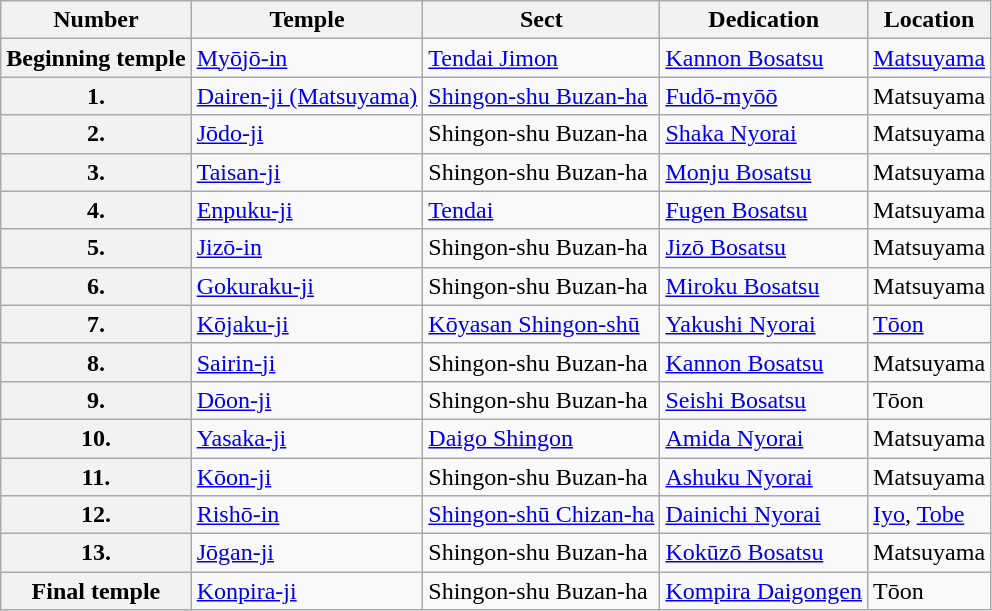<table class="wikitable">
<tr>
<th>Number</th>
<th>Temple</th>
<th>Sect</th>
<th>Dedication</th>
<th>Location</th>
</tr>
<tr>
<th>Beginning temple</th>
<td><a href='#'>Myōjō-in</a></td>
<td><a href='#'>Tendai Jimon</a></td>
<td><a href='#'>Kannon Bosatsu</a></td>
<td><a href='#'>Matsuyama</a></td>
</tr>
<tr>
<th>1.</th>
<td><a href='#'>Dairen-ji (Matsuyama)</a></td>
<td><a href='#'>Shingon-shu Buzan-ha</a></td>
<td><a href='#'>Fudō-myōō</a></td>
<td>Matsuyama</td>
</tr>
<tr>
<th>2.</th>
<td><a href='#'>Jōdo-ji</a></td>
<td>Shingon-shu Buzan-ha</td>
<td><a href='#'>Shaka Nyorai</a></td>
<td>Matsuyama</td>
</tr>
<tr>
<th>3.</th>
<td><a href='#'>Taisan-ji</a></td>
<td>Shingon-shu Buzan-ha</td>
<td><a href='#'>Monju Bosatsu</a></td>
<td>Matsuyama</td>
</tr>
<tr>
<th>4.</th>
<td><a href='#'>Enpuku-ji</a></td>
<td><a href='#'>Tendai</a></td>
<td><a href='#'>Fugen Bosatsu</a></td>
<td>Matsuyama</td>
</tr>
<tr>
<th>5.</th>
<td><a href='#'>Jizō-in</a></td>
<td>Shingon-shu Buzan-ha</td>
<td><a href='#'>Jizō Bosatsu</a></td>
<td>Matsuyama</td>
</tr>
<tr>
<th>6.</th>
<td><a href='#'>Gokuraku-ji</a></td>
<td>Shingon-shu Buzan-ha</td>
<td><a href='#'>Miroku Bosatsu</a></td>
<td>Matsuyama</td>
</tr>
<tr>
<th>7.</th>
<td><a href='#'>Kōjaku-ji</a></td>
<td><a href='#'>Kōyasan Shingon-shū</a></td>
<td><a href='#'>Yakushi Nyorai</a></td>
<td><a href='#'>Tōon</a></td>
</tr>
<tr>
<th>8.</th>
<td><a href='#'>Sairin-ji</a></td>
<td>Shingon-shu Buzan-ha</td>
<td><a href='#'>Kannon Bosatsu</a></td>
<td>Matsuyama</td>
</tr>
<tr>
<th>9.</th>
<td><a href='#'>Dōon-ji</a></td>
<td>Shingon-shu Buzan-ha</td>
<td><a href='#'>Seishi Bosatsu</a></td>
<td>Tōon</td>
</tr>
<tr>
<th>10.</th>
<td><a href='#'>Yasaka-ji</a></td>
<td><a href='#'>Daigo Shingon</a></td>
<td><a href='#'>Amida Nyorai</a></td>
<td>Matsuyama</td>
</tr>
<tr>
<th>11.</th>
<td><a href='#'>Kōon-ji</a></td>
<td>Shingon-shu Buzan-ha</td>
<td><a href='#'>Ashuku Nyorai</a></td>
<td>Matsuyama</td>
</tr>
<tr>
<th>12.</th>
<td><a href='#'>Rishō-in</a></td>
<td><a href='#'>Shingon-shū Chizan-ha</a></td>
<td><a href='#'>Dainichi Nyorai</a></td>
<td><a href='#'>Iyo</a>, <a href='#'>Tobe</a></td>
</tr>
<tr>
<th>13.</th>
<td><a href='#'>Jōgan-ji</a></td>
<td>Shingon-shu Buzan-ha</td>
<td><a href='#'>Kokūzō Bosatsu</a></td>
<td>Matsuyama</td>
</tr>
<tr>
<th>Final temple</th>
<td><a href='#'>Konpira-ji</a></td>
<td>Shingon-shu Buzan-ha</td>
<td><a href='#'>Kompira Daigongen</a></td>
<td>Tōon</td>
</tr>
</table>
